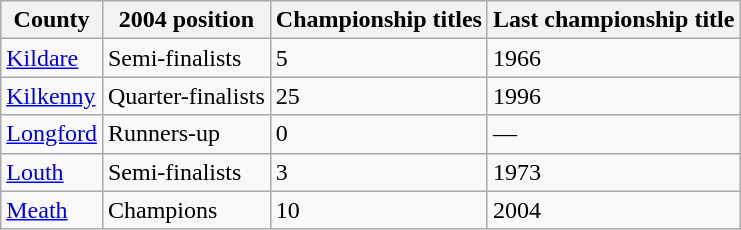<table class="wikitable plainrowheaders sortable">
<tr>
<th>County</th>
<th>2004 position</th>
<th>Championship titles</th>
<th>Last championship title</th>
</tr>
<tr>
<td> <a href='#'>Kildare</a></td>
<td>Semi-finalists</td>
<td>5</td>
<td>1966</td>
</tr>
<tr>
<td> <a href='#'>Kilkenny</a></td>
<td>Quarter-finalists</td>
<td>25</td>
<td>1996</td>
</tr>
<tr>
<td> <a href='#'>Longford</a></td>
<td>Runners-up</td>
<td>0</td>
<td>—</td>
</tr>
<tr>
<td> <a href='#'>Louth</a></td>
<td>Semi-finalists</td>
<td>3</td>
<td>1973</td>
</tr>
<tr>
<td> <a href='#'>Meath</a></td>
<td>Champions</td>
<td>10</td>
<td>2004</td>
</tr>
</table>
